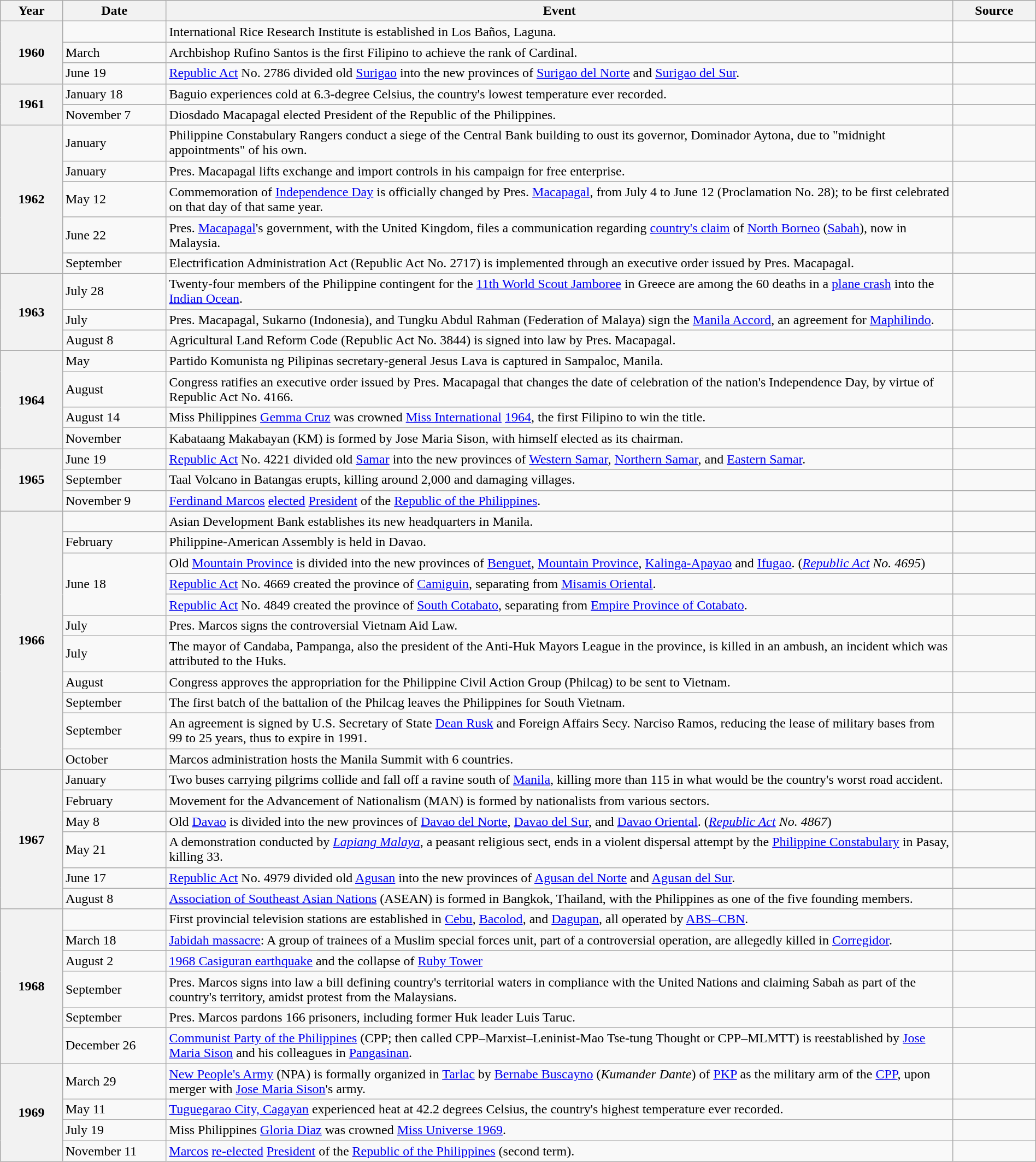<table class="wikitable toptextcells" style="width:100%;">
<tr>
<th scope="col" style="width:6%;">Year</th>
<th scope="col" style="width:10%;">Date</th>
<th scope="col">Event</th>
<th scope="col" style="width:8%;">Source</th>
</tr>
<tr>
<th scope="row" rowspan="3">1960</th>
<td></td>
<td>International Rice Research Institute is established in Los Baños, Laguna.</td>
<td></td>
</tr>
<tr>
<td>March</td>
<td>Archbishop Rufino Santos is the first Filipino to achieve the rank of Cardinal.</td>
<td></td>
</tr>
<tr>
<td>June 19</td>
<td><a href='#'>Republic Act</a> No. 2786 divided old <a href='#'>Surigao</a> into the new provinces of <a href='#'>Surigao del Norte</a> and <a href='#'>Surigao del Sur</a>.</td>
<td><br></td>
</tr>
<tr>
<th scope="row" rowspan="2">1961</th>
<td>January 18</td>
<td>Baguio experiences cold at 6.3-degree Celsius, the country's lowest temperature ever recorded.</td>
<td></td>
</tr>
<tr>
<td>November 7</td>
<td>Diosdado Macapagal elected President of the Republic of the Philippines.</td>
<td><br></td>
</tr>
<tr>
<th scope="row" rowspan="5">1962</th>
<td>January</td>
<td>Philippine Constabulary Rangers conduct a siege of the Central Bank building to oust its governor, Dominador Aytona, due to "midnight appointments" of his own.</td>
<td></td>
</tr>
<tr>
<td>January</td>
<td>Pres. Macapagal lifts exchange and import controls in his campaign for free enterprise.</td>
<td></td>
</tr>
<tr>
<td>May 12</td>
<td>Commemoration of <a href='#'>Independence Day</a> is officially changed by Pres. <a href='#'>Macapagal</a>, from July 4 to June 12 (Proclamation No. 28); to be first celebrated on that day of that same year.</td>
<td></td>
</tr>
<tr>
<td>June 22</td>
<td>Pres. <a href='#'>Macapagal</a>'s government, with the United Kingdom, files a communication regarding <a href='#'>country's claim</a> of <a href='#'>North Borneo</a> (<a href='#'>Sabah</a>), now in Malaysia.</td>
<td></td>
</tr>
<tr>
<td>September</td>
<td>Electrification Administration Act (Republic Act No. 2717) is implemented through an executive order issued by Pres. Macapagal.</td>
<td></td>
</tr>
<tr>
<th scope="row" rowspan="3">1963</th>
<td>July 28</td>
<td>Twenty-four members of the Philippine contingent for the <a href='#'>11th World Scout Jamboree</a> in Greece are among the 60 deaths in a <a href='#'>plane crash</a> into the <a href='#'>Indian Ocean</a>.</td>
<td></td>
</tr>
<tr>
<td>July</td>
<td>Pres. Macapagal, Sukarno (Indonesia), and Tungku Abdul Rahman (Federation of Malaya) sign the <a href='#'>Manila Accord</a>, an agreement for <a href='#'>Maphilindo</a>.</td>
<td></td>
</tr>
<tr>
<td>August 8</td>
<td>Agricultural Land Reform Code (Republic Act No. 3844) is signed into law by Pres. Macapagal.</td>
<td></td>
</tr>
<tr>
<th scope="row" rowspan="4">1964</th>
<td>May</td>
<td>Partido Komunista ng Pilipinas secretary-general Jesus Lava is captured in Sampaloc, Manila.</td>
<td></td>
</tr>
<tr>
<td>August</td>
<td>Congress ratifies an executive order issued by Pres. Macapagal that changes the date of celebration of the nation's Independence Day, by virtue of Republic Act No. 4166.</td>
<td></td>
</tr>
<tr>
<td>August 14</td>
<td>Miss Philippines <a href='#'>Gemma Cruz</a> was crowned <a href='#'>Miss International</a> <a href='#'>1964</a>, the first Filipino to win the title.</td>
<td></td>
</tr>
<tr>
<td>November</td>
<td>Kabataang Makabayan (KM) is formed by Jose Maria Sison, with himself elected as its chairman.</td>
<td></td>
</tr>
<tr>
<th scope="row" rowspan="3">1965</th>
<td>June 19</td>
<td><a href='#'>Republic Act</a> No. 4221 divided old <a href='#'>Samar</a> into the new provinces of <a href='#'>Western Samar</a>, <a href='#'>Northern Samar</a>, and <a href='#'>Eastern Samar</a>.</td>
<td></td>
</tr>
<tr>
<td>September</td>
<td>Taal Volcano in Batangas erupts, killing around 2,000 and damaging villages.</td>
<td></td>
</tr>
<tr>
<td>November 9</td>
<td><a href='#'>Ferdinand Marcos</a> <a href='#'>elected</a> <a href='#'>President</a> of the <a href='#'>Republic of the Philippines</a>.</td>
<td><br></td>
</tr>
<tr>
<th scope="row" rowspan="11">1966</th>
<td></td>
<td>Asian Development Bank establishes its new headquarters in Manila.</td>
<td></td>
</tr>
<tr>
<td>February</td>
<td>Philippine-American Assembly is held in Davao.</td>
<td></td>
</tr>
<tr>
<td rowspan="3">June 18</td>
<td>Old <a href='#'>Mountain Province</a> is divided into the new provinces of <a href='#'>Benguet</a>, <a href='#'>Mountain Province</a>, <a href='#'>Kalinga-Apayao</a> and <a href='#'>Ifugao</a>. (<em><a href='#'>Republic Act</a> No. 4695</em>)</td>
<td></td>
</tr>
<tr>
<td><a href='#'>Republic Act</a> No. 4669 created the province of <a href='#'>Camiguin</a>, separating from <a href='#'>Misamis Oriental</a>.</td>
<td></td>
</tr>
<tr>
<td><a href='#'>Republic Act</a> No. 4849 created the province of <a href='#'>South Cotabato</a>, separating from <a href='#'>Empire Province of Cotabato</a>.</td>
<td></td>
</tr>
<tr>
<td>July</td>
<td>Pres. Marcos signs the controversial Vietnam Aid Law.</td>
<td></td>
</tr>
<tr>
<td>July</td>
<td>The mayor of Candaba, Pampanga, also the president of the Anti-Huk Mayors League in the province, is killed in an ambush, an incident which was attributed to the Huks.</td>
<td></td>
</tr>
<tr>
<td>August</td>
<td>Congress approves the appropriation for the Philippine Civil Action Group (Philcag) to be sent to Vietnam.</td>
<td></td>
</tr>
<tr>
<td>September</td>
<td>The first batch of the battalion of the Philcag leaves the Philippines for South Vietnam.</td>
<td></td>
</tr>
<tr>
<td>September</td>
<td>An agreement is signed by U.S. Secretary of State <a href='#'>Dean Rusk</a> and Foreign Affairs Secy. Narciso Ramos, reducing the lease of military bases from 99 to 25 years, thus to expire in 1991.</td>
<td></td>
</tr>
<tr>
<td>October</td>
<td>Marcos administration hosts the Manila Summit with 6 countries.</td>
<td></td>
</tr>
<tr>
<th scope="row" rowspan="6">1967</th>
<td>January</td>
<td>Two buses carrying pilgrims collide and fall off a ravine south of <a href='#'>Manila</a>, killing more than 115 in what would be the country's worst road accident.</td>
<td></td>
</tr>
<tr>
<td>February</td>
<td>Movement for the Advancement of Nationalism (MAN) is formed by nationalists from various sectors.</td>
<td></td>
</tr>
<tr>
<td>May 8</td>
<td>Old <a href='#'>Davao</a> is divided into the new provinces of <a href='#'>Davao del Norte</a>, <a href='#'>Davao del Sur</a>, and <a href='#'>Davao Oriental</a>. (<em><a href='#'>Republic Act</a> No. 4867</em>)</td>
<td></td>
</tr>
<tr>
<td>May 21</td>
<td>A demonstration conducted by <em><a href='#'>Lapiang Malaya</a></em>, a peasant religious sect, ends in a violent dispersal attempt by the <a href='#'>Philippine Constabulary</a> in Pasay, killing 33.</td>
<td></td>
</tr>
<tr>
<td>June 17</td>
<td><a href='#'>Republic Act</a> No. 4979 divided old <a href='#'>Agusan</a> into the new provinces of <a href='#'>Agusan del Norte</a> and <a href='#'>Agusan del Sur</a>.</td>
<td></td>
</tr>
<tr>
<td>August 8</td>
<td><a href='#'>Association of Southeast Asian Nations</a> (ASEAN) is formed in Bangkok, Thailand, with the Philippines as one of the five founding members.</td>
<td></td>
</tr>
<tr>
<th scope="row" rowspan="6">1968</th>
<td></td>
<td>First provincial television stations are established in <a href='#'>Cebu</a>, <a href='#'>Bacolod</a>, and <a href='#'>Dagupan</a>, all operated by <a href='#'>ABS–CBN</a>.</td>
<td></td>
</tr>
<tr>
<td>March 18</td>
<td><a href='#'>Jabidah massacre</a>: A group of trainees of a Muslim special forces unit, part of a controversial operation, are allegedly killed in <a href='#'>Corregidor</a>.</td>
<td></td>
</tr>
<tr>
<td>August 2</td>
<td><a href='#'>1968 Casiguran earthquake</a> and the collapse of <a href='#'>Ruby Tower</a></td>
<td></td>
</tr>
<tr>
<td>September</td>
<td>Pres. Marcos signs into law a bill defining country's territorial waters in compliance with the United Nations and claiming Sabah as part of the country's territory, amidst protest from the Malaysians.</td>
<td></td>
</tr>
<tr>
<td>September</td>
<td>Pres. Marcos pardons 166 prisoners, including former Huk leader Luis Taruc.</td>
<td></td>
</tr>
<tr>
<td>December 26</td>
<td><a href='#'>Communist Party of the Philippines</a> (CPP; then called CPP–Marxist–Leninist-Mao Tse-tung Thought or CPP–MLMTT) is reestablished by <a href='#'>Jose Maria Sison</a> and his colleagues in <a href='#'>Pangasinan</a>.</td>
<td></td>
</tr>
<tr>
<th scope="row" rowspan="4">1969</th>
<td>March 29</td>
<td><a href='#'>New People's Army</a> (NPA) is formally organized in <a href='#'>Tarlac</a> by <a href='#'>Bernabe Buscayno</a> (<em>Kumander Dante</em>) of <a href='#'>PKP</a> as the military arm of the <a href='#'>CPP</a>, upon merger with <a href='#'>Jose Maria Sison</a>'s army.</td>
<td></td>
</tr>
<tr>
<td>May 11</td>
<td><a href='#'>Tuguegarao City, Cagayan</a> experienced heat at 42.2 degrees Celsius, the country's highest temperature ever recorded.</td>
<td></td>
</tr>
<tr>
<td>July 19</td>
<td>Miss Philippines <a href='#'>Gloria Diaz</a> was crowned <a href='#'>Miss Universe 1969</a>.</td>
<td></td>
</tr>
<tr>
<td>November 11</td>
<td><a href='#'>Marcos</a> <a href='#'>re-elected</a> <a href='#'>President</a> of the <a href='#'>Republic of the Philippines</a> (second term).</td>
<td><br></td>
</tr>
</table>
